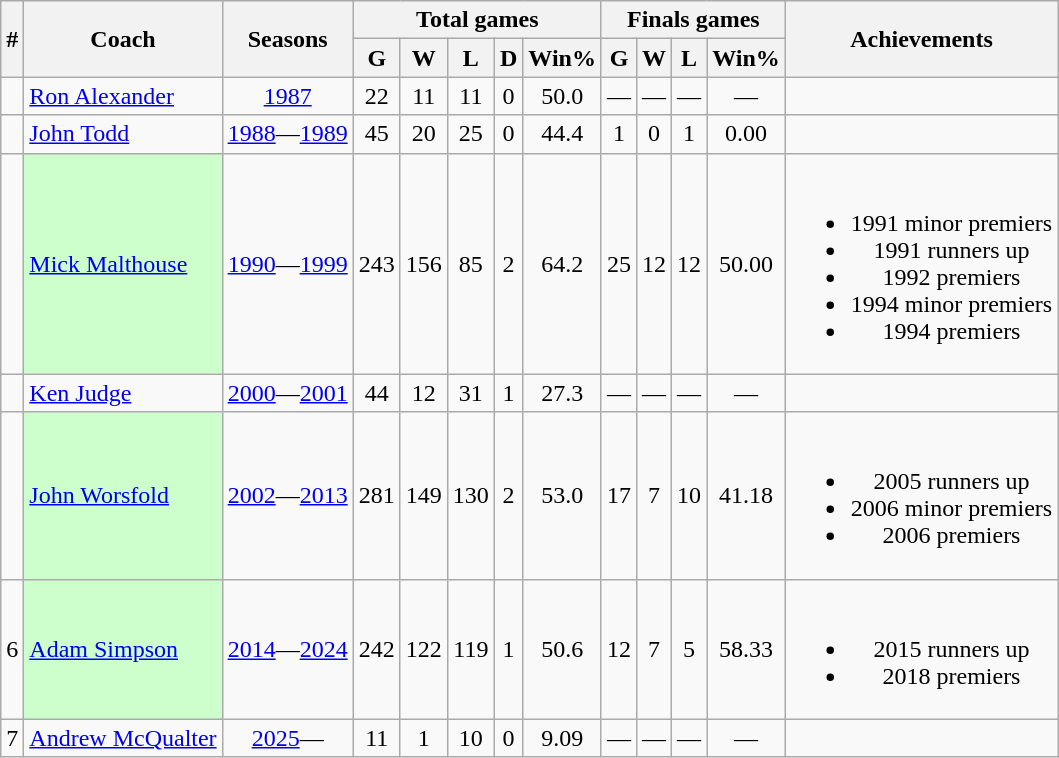<table class="wikitable sortable" style="text-align:center;" border="1">
<tr>
<th rowspan="2">#</th>
<th rowspan="2">Coach</th>
<th rowspan="2">Seasons</th>
<th colspan="5">Total games</th>
<th colspan="4">Finals games</th>
<th rowspan="2">Achievements</th>
</tr>
<tr>
<th>G</th>
<th>W</th>
<th>L</th>
<th>D</th>
<th>Win%</th>
<th>G</th>
<th>W</th>
<th>L</th>
<th>Win%</th>
</tr>
<tr>
<td align="center"></td>
<td align="left"><a href='#'>Ron Alexander</a></td>
<td><a href='#'>1987</a></td>
<td>22</td>
<td>11</td>
<td>11</td>
<td>0</td>
<td>50.0</td>
<td>—</td>
<td>—</td>
<td>—</td>
<td>—</td>
<td></td>
</tr>
<tr>
<td align="center"></td>
<td align="left"><a href='#'>John Todd</a></td>
<td><a href='#'>1988</a>—<a href='#'>1989</a></td>
<td>45</td>
<td>20</td>
<td>25</td>
<td>0</td>
<td>44.4</td>
<td>1</td>
<td>0</td>
<td>1</td>
<td>0.00</td>
<td></td>
</tr>
<tr>
<td align="center"></td>
<td align="left" style="background-color:#ccffcc"><a href='#'>Mick Malthouse</a></td>
<td><a href='#'>1990</a>—<a href='#'>1999</a></td>
<td>243</td>
<td>156</td>
<td>85</td>
<td>2</td>
<td>64.2</td>
<td>25</td>
<td>12</td>
<td>12</td>
<td>50.00</td>
<td><br><ul><li>1991 minor premiers</li><li>1991 runners up</li><li>1992 premiers</li><li>1994 minor premiers</li><li>1994 premiers</li></ul></td>
</tr>
<tr>
<td align="center"></td>
<td align="left"><a href='#'>Ken Judge</a></td>
<td><a href='#'>2000</a>—<a href='#'>2001</a></td>
<td>44</td>
<td>12</td>
<td>31</td>
<td>1</td>
<td>27.3</td>
<td>—</td>
<td>—</td>
<td>—</td>
<td>—</td>
<td></td>
</tr>
<tr>
<td align="center"></td>
<td align="left" style="background-color:#ccffcc"><a href='#'>John Worsfold</a></td>
<td><a href='#'>2002</a>—<a href='#'>2013</a></td>
<td>281</td>
<td>149</td>
<td>130</td>
<td>2</td>
<td>53.0</td>
<td>17</td>
<td>7</td>
<td>10</td>
<td>41.18</td>
<td><br><ul><li>2005 runners up</li><li>2006 minor premiers</li><li>2006 premiers</li></ul></td>
</tr>
<tr>
<td align="center">6</td>
<td align="left" style="background-color:#ccffcc"><a href='#'>Adam Simpson</a></td>
<td><a href='#'>2014</a>—<a href='#'>2024</a></td>
<td>242</td>
<td>122</td>
<td>119</td>
<td>1</td>
<td>50.6</td>
<td>12</td>
<td>7</td>
<td>5</td>
<td>58.33</td>
<td><br><ul><li>2015 runners up</li><li>2018 premiers</li></ul></td>
</tr>
<tr>
<td>7</td>
<td><a href='#'>Andrew McQualter</a></td>
<td><a href='#'>2025</a>—</td>
<td>11</td>
<td>1</td>
<td>10</td>
<td>0</td>
<td>9.09</td>
<td>—</td>
<td>—</td>
<td>—</td>
<td>—</td>
<td></td>
</tr>
</table>
